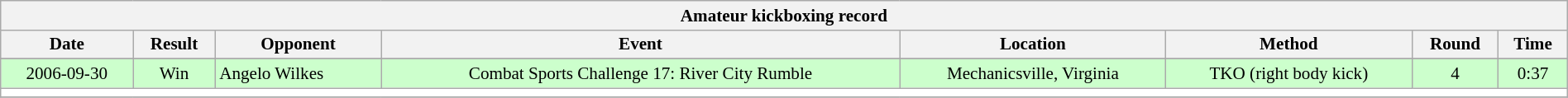<table class="wikitable collapsible" width=100% style="font-size:88%; text-align:center;">
<tr>
<th colspan=9>Amateur kickboxing record</th>
</tr>
<tr valign="top">
<th>Date</th>
<th>Result</th>
<th>Opponent</th>
<th>Event</th>
<th>Location</th>
<th>Method</th>
<th>Round</th>
<th>Time</th>
</tr>
<tr>
</tr>
<tr bgcolor="#CCFFCC">
<td>2006-09-30</td>
<td>Win</td>
<td align=left>Angelo Wilkes</td>
<td>Combat Sports Challenge 17: River City Rumble</td>
<td>Mechanicsville, Virginia</td>
<td>TKO (right body kick)</td>
<td>4</td>
<td>0:37</td>
</tr>
<tr>
<th style="background:white" colspan=9></th>
</tr>
<tr>
</tr>
</table>
